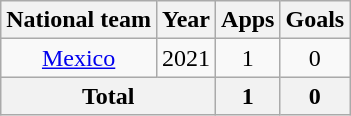<table class="wikitable" style="text-align: center;">
<tr>
<th>National team</th>
<th>Year</th>
<th>Apps</th>
<th>Goals</th>
</tr>
<tr>
<td rowspan="1" valign="center"><a href='#'>Mexico</a></td>
<td>2021</td>
<td>1</td>
<td>0</td>
</tr>
<tr>
<th colspan="2">Total</th>
<th>1</th>
<th>0</th>
</tr>
</table>
